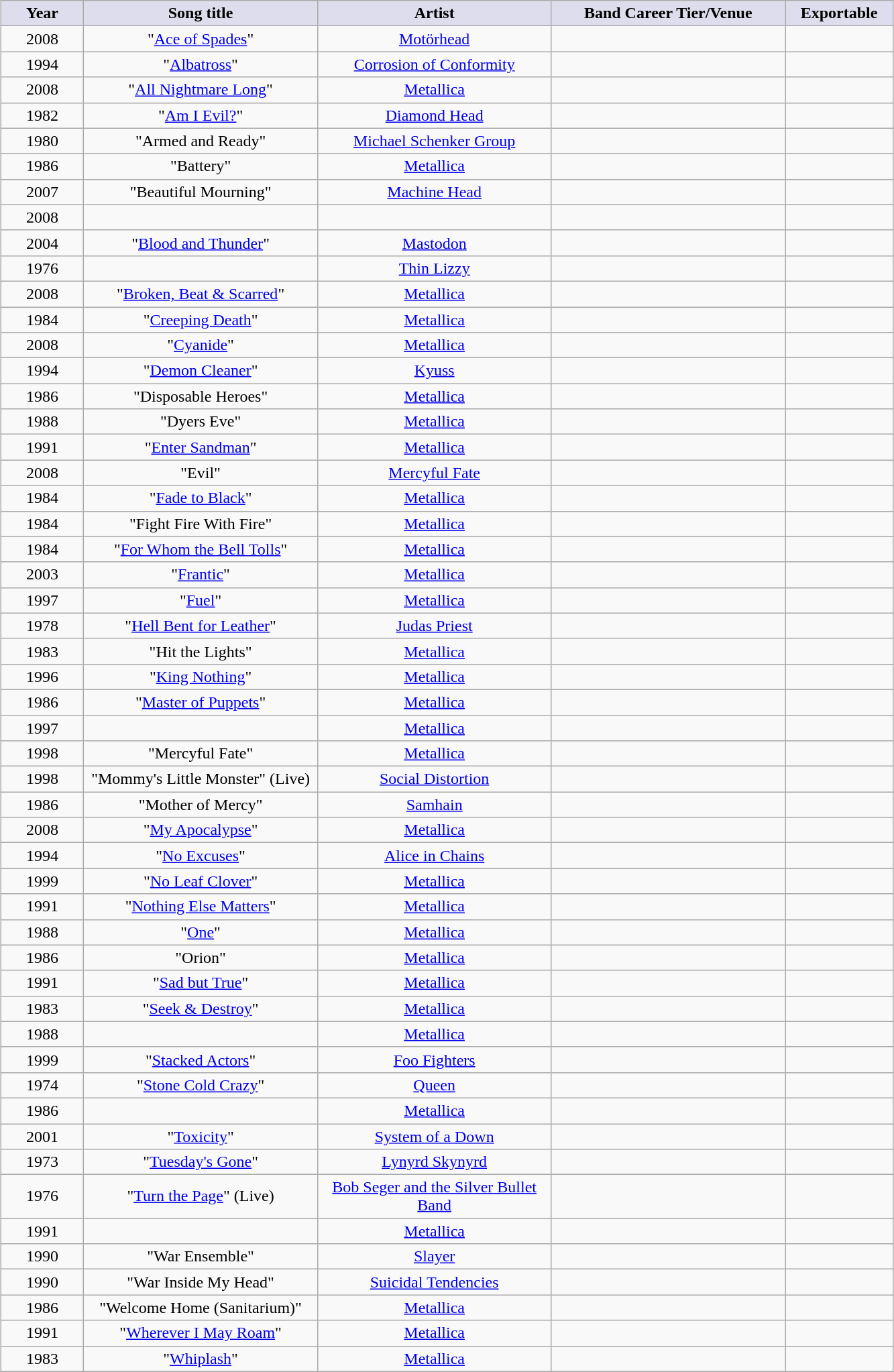<table class="wikitable sortable" style="text-align:center; margin: 5px;">
<tr>
<th style="background:#ddddee;" width=75>Year</th>
<th style="background:#ddddee;" width=225>Song title</th>
<th style="background:#ddddee;" width=225>Artist</th>
<th style="background:#ddddee;" width=225>Band Career Tier/Venue</th>
<th style="background:#ddddee;" width=100>Exportable</th>
</tr>
<tr>
<td>2008</td>
<td>"<a href='#'>Ace of Spades</a>"</td>
<td><a href='#'>Motörhead</a></td>
<td></td>
<td></td>
</tr>
<tr>
<td>1994</td>
<td>"<a href='#'>Albatross</a>"</td>
<td><a href='#'>Corrosion of Conformity</a></td>
<td></td>
<td></td>
</tr>
<tr>
<td>2008</td>
<td>"<a href='#'>All Nightmare Long</a>"</td>
<td><a href='#'>Metallica</a></td>
<td></td>
<td></td>
</tr>
<tr>
<td>1982</td>
<td>"<a href='#'>Am I Evil?</a>"</td>
<td><a href='#'>Diamond Head</a></td>
<td></td>
<td></td>
</tr>
<tr>
<td>1980</td>
<td>"Armed and Ready"</td>
<td><a href='#'>Michael Schenker Group</a></td>
<td></td>
<td></td>
</tr>
<tr>
<td>1986</td>
<td>"Battery"</td>
<td><a href='#'>Metallica</a></td>
<td></td>
<td></td>
</tr>
<tr>
<td>2007</td>
<td>"Beautiful Mourning"</td>
<td><a href='#'>Machine Head</a></td>
<td></td>
<td></td>
</tr>
<tr>
<td>2008</td>
<td></td>
<td></td>
<td></td>
<td></td>
</tr>
<tr>
<td>2004</td>
<td>"<a href='#'>Blood and Thunder</a>"</td>
<td><a href='#'>Mastodon</a></td>
<td></td>
<td></td>
</tr>
<tr>
<td>1976</td>
<td></td>
<td><a href='#'>Thin Lizzy</a></td>
<td></td>
<td></td>
</tr>
<tr>
<td>2008</td>
<td>"<a href='#'>Broken, Beat & Scarred</a>"</td>
<td><a href='#'>Metallica</a></td>
<td></td>
<td></td>
</tr>
<tr>
<td>1984</td>
<td>"<a href='#'>Creeping Death</a>"</td>
<td><a href='#'>Metallica</a></td>
<td></td>
<td></td>
</tr>
<tr>
<td>2008</td>
<td>"<a href='#'>Cyanide</a>"</td>
<td><a href='#'>Metallica</a></td>
<td></td>
<td></td>
</tr>
<tr>
<td>1994</td>
<td>"<a href='#'>Demon Cleaner</a>"</td>
<td><a href='#'>Kyuss</a></td>
<td></td>
<td></td>
</tr>
<tr>
<td>1986</td>
<td>"Disposable Heroes"</td>
<td><a href='#'>Metallica</a></td>
<td></td>
<td></td>
</tr>
<tr>
<td>1988</td>
<td>"Dyers Eve"</td>
<td><a href='#'>Metallica</a></td>
<td></td>
<td></td>
</tr>
<tr>
<td>1991</td>
<td>"<a href='#'>Enter Sandman</a>"</td>
<td><a href='#'>Metallica</a></td>
<td></td>
<td></td>
</tr>
<tr>
<td>2008</td>
<td>"Evil"</td>
<td><a href='#'>Mercyful Fate</a></td>
<td></td>
<td></td>
</tr>
<tr>
<td>1984</td>
<td>"<a href='#'>Fade to Black</a>"</td>
<td><a href='#'>Metallica</a></td>
<td></td>
<td></td>
</tr>
<tr>
<td>1984</td>
<td>"Fight Fire With Fire"</td>
<td><a href='#'>Metallica</a></td>
<td></td>
<td></td>
</tr>
<tr>
<td>1984</td>
<td>"<a href='#'>For Whom the Bell Tolls</a>"</td>
<td><a href='#'>Metallica</a></td>
<td></td>
<td></td>
</tr>
<tr>
<td>2003</td>
<td>"<a href='#'>Frantic</a>"</td>
<td><a href='#'>Metallica</a></td>
<td></td>
<td></td>
</tr>
<tr>
<td>1997</td>
<td>"<a href='#'>Fuel</a>"</td>
<td><a href='#'>Metallica</a></td>
<td></td>
<td></td>
</tr>
<tr>
<td>1978</td>
<td>"<a href='#'>Hell Bent for Leather</a>"</td>
<td><a href='#'>Judas Priest</a></td>
<td></td>
<td></td>
</tr>
<tr>
<td>1983</td>
<td>"Hit the Lights"</td>
<td><a href='#'>Metallica</a></td>
<td></td>
<td></td>
</tr>
<tr>
<td>1996</td>
<td>"<a href='#'>King Nothing</a>"</td>
<td><a href='#'>Metallica</a></td>
<td></td>
<td></td>
</tr>
<tr>
<td>1986</td>
<td>"<a href='#'>Master of Puppets</a>"</td>
<td><a href='#'>Metallica</a></td>
<td></td>
<td></td>
</tr>
<tr>
<td>1997</td>
<td></td>
<td><a href='#'>Metallica</a></td>
<td></td>
<td></td>
</tr>
<tr>
<td>1998</td>
<td>"Mercyful Fate"</td>
<td><a href='#'>Metallica</a></td>
<td></td>
<td></td>
</tr>
<tr>
<td>1998</td>
<td>"Mommy's Little Monster" (Live)</td>
<td><a href='#'>Social Distortion</a></td>
<td></td>
<td></td>
</tr>
<tr>
<td>1986</td>
<td>"Mother of Mercy"</td>
<td><a href='#'>Samhain</a></td>
<td></td>
<td></td>
</tr>
<tr>
<td>2008</td>
<td>"<a href='#'>My Apocalypse</a>"</td>
<td><a href='#'>Metallica</a></td>
<td></td>
<td></td>
</tr>
<tr>
<td>1994</td>
<td>"<a href='#'>No Excuses</a>"</td>
<td><a href='#'>Alice in Chains</a></td>
<td></td>
<td></td>
</tr>
<tr>
<td>1999</td>
<td>"<a href='#'>No Leaf Clover</a>"</td>
<td><a href='#'>Metallica</a></td>
<td></td>
<td></td>
</tr>
<tr>
<td>1991</td>
<td>"<a href='#'>Nothing Else Matters</a>"</td>
<td><a href='#'>Metallica</a></td>
<td></td>
<td></td>
</tr>
<tr>
<td>1988</td>
<td>"<a href='#'>One</a>"</td>
<td><a href='#'>Metallica</a></td>
<td></td>
<td></td>
</tr>
<tr>
<td>1986</td>
<td>"Orion"</td>
<td><a href='#'>Metallica</a></td>
<td></td>
<td></td>
</tr>
<tr>
<td>1991</td>
<td>"<a href='#'>Sad but True</a>"</td>
<td><a href='#'>Metallica</a></td>
<td></td>
<td></td>
</tr>
<tr>
<td>1983</td>
<td>"<a href='#'>Seek & Destroy</a>"</td>
<td><a href='#'>Metallica</a></td>
<td></td>
<td></td>
</tr>
<tr>
<td>1988</td>
<td></td>
<td><a href='#'>Metallica</a></td>
<td></td>
<td></td>
</tr>
<tr>
<td>1999</td>
<td>"<a href='#'>Stacked Actors</a>"</td>
<td><a href='#'>Foo Fighters</a></td>
<td></td>
<td></td>
</tr>
<tr>
<td>1974</td>
<td>"<a href='#'>Stone Cold Crazy</a>"</td>
<td><a href='#'>Queen</a></td>
<td></td>
<td></td>
</tr>
<tr>
<td>1986</td>
<td></td>
<td><a href='#'>Metallica</a></td>
<td></td>
<td></td>
</tr>
<tr>
<td>2001</td>
<td>"<a href='#'>Toxicity</a>"</td>
<td><a href='#'>System of a Down</a></td>
<td></td>
<td></td>
</tr>
<tr>
<td>1973</td>
<td>"<a href='#'>Tuesday's Gone</a>"</td>
<td><a href='#'>Lynyrd Skynyrd</a></td>
<td></td>
<td></td>
</tr>
<tr>
<td>1976</td>
<td>"<a href='#'>Turn the Page</a>" (Live)</td>
<td><a href='#'>Bob Seger and the Silver Bullet Band</a></td>
<td></td>
<td></td>
</tr>
<tr>
<td>1991</td>
<td></td>
<td><a href='#'>Metallica</a></td>
<td></td>
<td></td>
</tr>
<tr>
<td>1990</td>
<td>"War Ensemble"</td>
<td><a href='#'>Slayer</a></td>
<td></td>
<td></td>
</tr>
<tr>
<td>1990</td>
<td>"War Inside My Head"</td>
<td><a href='#'>Suicidal Tendencies</a></td>
<td></td>
<td></td>
</tr>
<tr>
<td>1986</td>
<td>"Welcome Home (Sanitarium)"</td>
<td><a href='#'>Metallica</a></td>
<td></td>
<td></td>
</tr>
<tr>
<td>1991</td>
<td>"<a href='#'>Wherever I May Roam</a>"</td>
<td><a href='#'>Metallica</a></td>
<td></td>
<td></td>
</tr>
<tr>
<td>1983</td>
<td>"<a href='#'>Whiplash</a>"</td>
<td><a href='#'>Metallica</a></td>
<td></td>
<td></td>
</tr>
</table>
